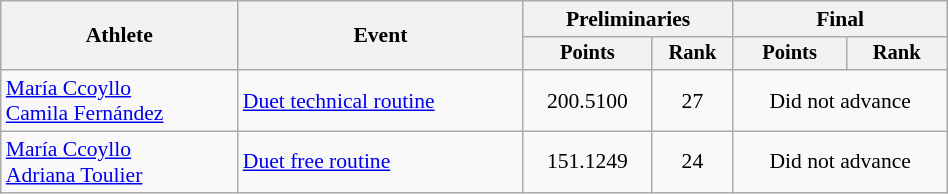<table class="wikitable" style="text-align:center; font-size:90%; width:50%;">
<tr>
<th rowspan="2">Athlete</th>
<th rowspan="2">Event</th>
<th colspan="2">Preliminaries</th>
<th colspan="2">Final</th>
</tr>
<tr style="font-size:95%">
<th>Points</th>
<th>Rank</th>
<th>Points</th>
<th>Rank</th>
</tr>
<tr>
<td align=left><a href='#'>María Ccoyllo</a><br><a href='#'>Camila Fernández</a></td>
<td align=left><a href='#'>Duet technical routine</a></td>
<td>200.5100</td>
<td>27</td>
<td colspan=2>Did not advance</td>
</tr>
<tr>
<td align=left><a href='#'>María Ccoyllo</a><br><a href='#'>Adriana Toulier</a></td>
<td align=left><a href='#'>Duet free routine</a></td>
<td>151.1249</td>
<td>24</td>
<td colspan=2>Did not advance</td>
</tr>
</table>
